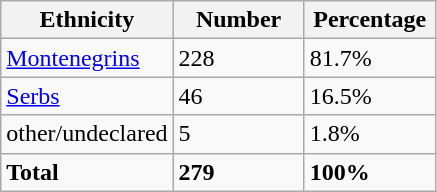<table class="wikitable">
<tr>
<th width="100px">Ethnicity</th>
<th width="80px">Number</th>
<th width="80px">Percentage</th>
</tr>
<tr>
<td><a href='#'>Montenegrins</a></td>
<td>228</td>
<td>81.7%</td>
</tr>
<tr>
<td><a href='#'>Serbs</a></td>
<td>46</td>
<td>16.5%</td>
</tr>
<tr>
<td>other/undeclared</td>
<td>5</td>
<td>1.8%</td>
</tr>
<tr>
<td><strong>Total</strong></td>
<td><strong>279</strong></td>
<td><strong>100%</strong></td>
</tr>
</table>
